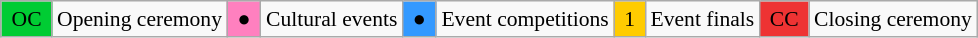<table class="wikitable"style="margin:0.5em auto; font-size:90%; position:relative;">
<tr>
<td bgcolor="#00cc33"> OC </td>
<td>Opening ceremony</td>
<td bgcolor="#ff80bf"> ● </td>
<td>Cultural events</td>
<td bgcolor="#3399ff"> ● </td>
<td>Event competitions</td>
<td bgcolor="#ffcc00"> 1 </td>
<td>Event finals</td>
<td bgcolor="#ee3333"> CC </td>
<td>Closing ceremony</td>
</tr>
</table>
